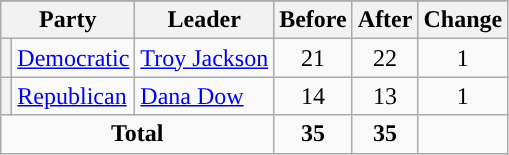<table class="wikitable" style="text-align:center;">
<tr>
</tr>
<tr>
<th colspan=2>Party</th>
<th>Leader</th>
<th>Before</th>
<th>After</th>
<th>Change</th>
</tr>
<tr>
<th style="background-color:"></th>
<td style="text-align:left;"><a href='#'>Democratic</a></td>
<td style="text-align:left;"><a href='#'>Troy Jackson</a></td>
<td>21</td>
<td>22</td>
<td> 1</td>
</tr>
<tr>
<th style="background-color:"></th>
<td style="text-align:left;"><a href='#'>Republican</a></td>
<td style="text-align:left;"><a href='#'>Dana Dow</a></td>
<td>14</td>
<td>13</td>
<td> 1</td>
</tr>
<tr>
<td colspan=3><strong>Total</strong></td>
<td><strong>35</strong></td>
<td><strong>35</strong></td>
<td></td>
</tr>
</table>
